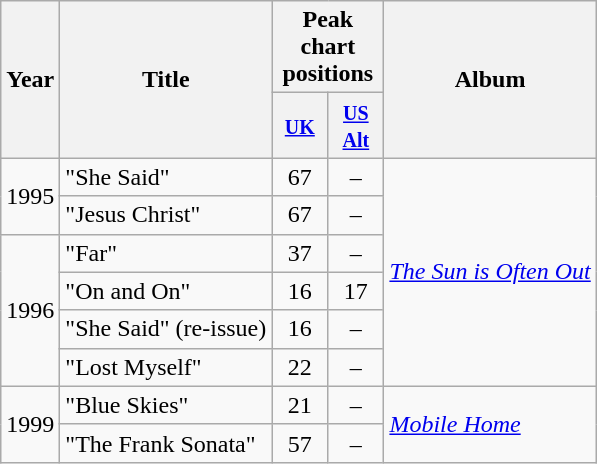<table class="wikitable">
<tr>
<th rowspan="2">Year</th>
<th rowspan="2">Title</th>
<th colspan="2">Peak chart positions</th>
<th rowspan="2">Album</th>
</tr>
<tr>
<th width="30"><small><a href='#'>UK</a></small></th>
<th width="30"><small><a href='#'>US Alt</a></small></th>
</tr>
<tr>
<td rowspan="2">1995</td>
<td>"She Said"</td>
<td style="text-align:center;">67</td>
<td style="text-align:center;">–</td>
<td rowspan="6"><em><a href='#'>The Sun is Often Out</a></em></td>
</tr>
<tr>
<td>"Jesus Christ"</td>
<td style="text-align:center;">67</td>
<td style="text-align:center;">–</td>
</tr>
<tr>
<td rowspan="4">1996</td>
<td>"Far"</td>
<td style="text-align:center;">37</td>
<td style="text-align:center;">–</td>
</tr>
<tr>
<td>"On and On"</td>
<td style="text-align:center;">16</td>
<td style="text-align:center;">17</td>
</tr>
<tr>
<td>"She Said" (re-issue)</td>
<td style="text-align:center;">16</td>
<td style="text-align:center;">–</td>
</tr>
<tr>
<td>"Lost Myself"</td>
<td style="text-align:center;">22</td>
<td style="text-align:center;">–</td>
</tr>
<tr>
<td rowspan="2">1999</td>
<td>"Blue Skies"</td>
<td style="text-align:center;">21</td>
<td style="text-align:center;">–</td>
<td rowspan="2"><em><a href='#'>Mobile Home</a></em></td>
</tr>
<tr>
<td>"The Frank Sonata"</td>
<td style="text-align:center;">57</td>
<td style="text-align:center;">–</td>
</tr>
</table>
